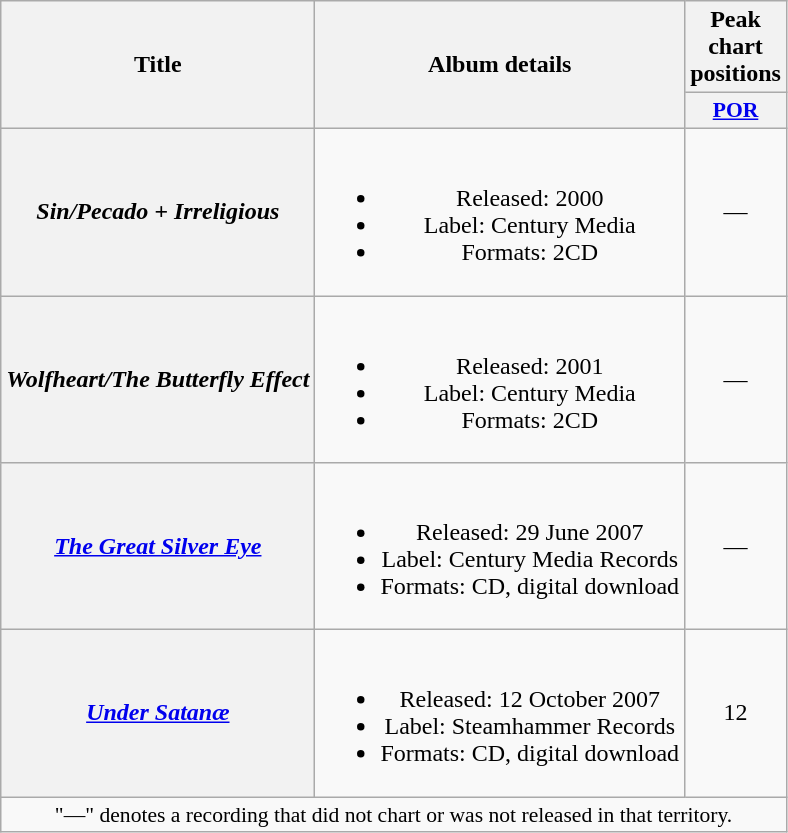<table class="wikitable plainrowheaders" style="text-align:center;">
<tr>
<th scope="col" rowspan="2">Title</th>
<th scope="col" rowspan="2">Album details</th>
<th scope="col" colspan="1">Peak chart positions</th>
</tr>
<tr>
<th scope="col" style="width:3em;font-size:90%;"><a href='#'>POR</a><br></th>
</tr>
<tr>
<th scope="row"><em>Sin/Pecado + Irreligious</em></th>
<td><br><ul><li>Released: 2000</li><li>Label: Century Media</li><li>Formats: 2CD</li></ul></td>
<td>—</td>
</tr>
<tr>
<th scope="row"><em>Wolfheart/The Butterfly Effect</em></th>
<td><br><ul><li>Released: 2001</li><li>Label: Century Media</li><li>Formats: 2CD</li></ul></td>
<td>—</td>
</tr>
<tr>
<th scope="row"><em><a href='#'>The Great Silver Eye</a></em></th>
<td><br><ul><li>Released: 29 June 2007</li><li>Label: Century Media Records</li><li>Formats: CD, digital download</li></ul></td>
<td>—</td>
</tr>
<tr>
<th scope="row"><em><a href='#'>Under Satanæ</a></em></th>
<td><br><ul><li>Released: 12 October 2007</li><li>Label: Steamhammer Records</li><li>Formats: CD, digital download</li></ul></td>
<td>12</td>
</tr>
<tr>
<td colspan="15" style="font-size:90%">"—" denotes a recording that did not chart or was not released in that territory.</td>
</tr>
</table>
